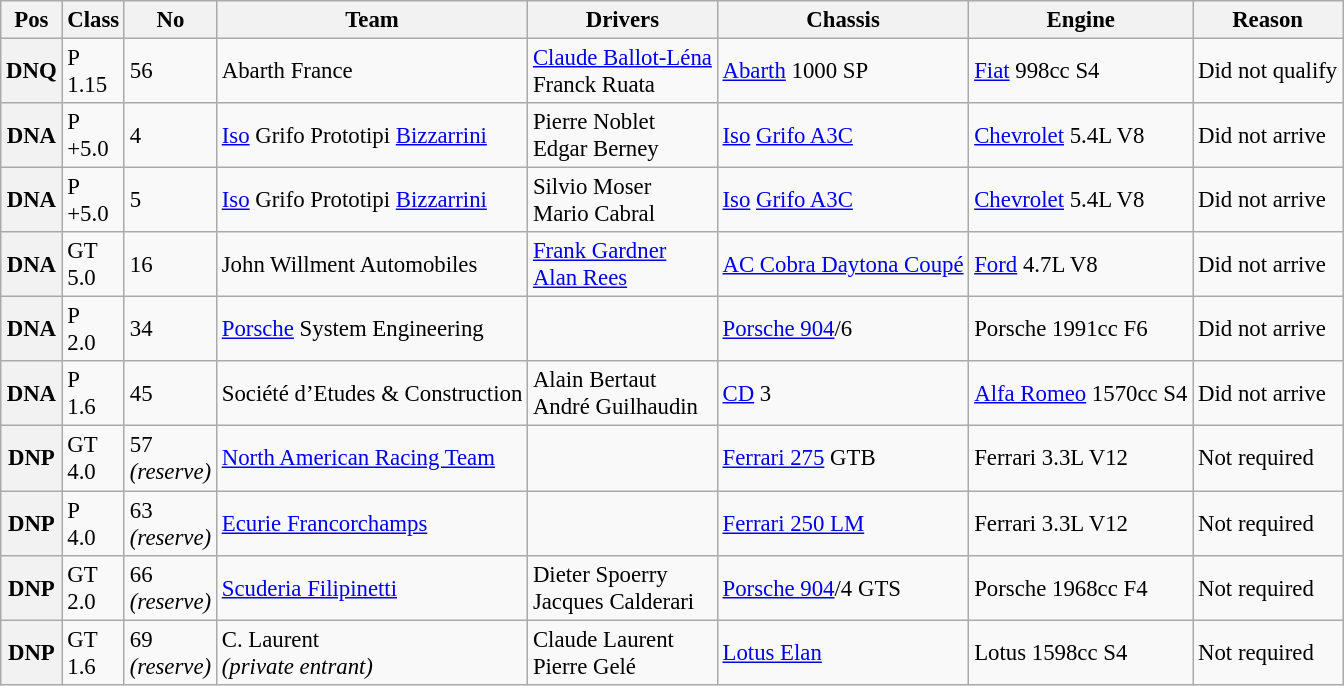<table class="wikitable" style="font-size: 95%;">
<tr>
<th>Pos</th>
<th>Class</th>
<th>No</th>
<th>Team</th>
<th>Drivers</th>
<th>Chassis</th>
<th>Engine</th>
<th>Reason</th>
</tr>
<tr>
<th>DNQ</th>
<td>P<br>1.15</td>
<td>56</td>
<td> Abarth France</td>
<td> <a href='#'>Claude Ballot-Léna</a><br> Franck Ruata</td>
<td><a href='#'>Abarth</a> 1000 SP</td>
<td><a href='#'>Fiat</a> 998cc S4</td>
<td>Did not qualify</td>
</tr>
<tr>
<th>DNA</th>
<td>P<br>+5.0</td>
<td>4</td>
<td> <a href='#'>Iso</a> Grifo Prototipi <a href='#'>Bizzarrini</a></td>
<td> Pierre Noblet<br> Edgar Berney</td>
<td><a href='#'>Iso</a> <a href='#'>Grifo A3C</a></td>
<td><a href='#'>Chevrolet</a> 5.4L V8</td>
<td>Did not arrive</td>
</tr>
<tr>
<th>DNA</th>
<td>P<br>+5.0</td>
<td>5</td>
<td> <a href='#'>Iso</a> Grifo Prototipi <a href='#'>Bizzarrini</a></td>
<td> Silvio Moser <br> Mario Cabral</td>
<td><a href='#'>Iso</a> <a href='#'>Grifo A3C</a></td>
<td><a href='#'>Chevrolet</a> 5.4L V8</td>
<td>Did not arrive</td>
</tr>
<tr>
<th>DNA</th>
<td>GT<br>5.0</td>
<td>16</td>
<td> John Willment Automobiles</td>
<td> <a href='#'>Frank Gardner</a><br> <a href='#'>Alan Rees</a></td>
<td><a href='#'>AC Cobra Daytona Coupé</a></td>
<td><a href='#'>Ford</a> 4.7L V8</td>
<td>Did not arrive</td>
</tr>
<tr>
<th>DNA</th>
<td>P<br>2.0</td>
<td>34</td>
<td> <a href='#'>Porsche</a> System Engineering</td>
<td></td>
<td><a href='#'>Porsche 904</a>/6</td>
<td>Porsche 1991cc F6</td>
<td>Did not arrive</td>
</tr>
<tr>
<th>DNA</th>
<td>P<br>1.6</td>
<td>45</td>
<td> Société d’Etudes & Construction</td>
<td> Alain Bertaut<br> André Guilhaudin</td>
<td><a href='#'>CD</a> 3</td>
<td><a href='#'>Alfa Romeo</a> 1570cc S4</td>
<td>Did not arrive</td>
</tr>
<tr>
<th>DNP</th>
<td>GT<br>4.0</td>
<td>57<br><em>(reserve)</em></td>
<td> <a href='#'>North American Racing Team</a></td>
<td></td>
<td><a href='#'>Ferrari 275</a> GTB</td>
<td>Ferrari 3.3L V12</td>
<td>Not required</td>
</tr>
<tr>
<th>DNP</th>
<td>P<br>4.0</td>
<td>63<br><em>(reserve)</em></td>
<td> <a href='#'>Ecurie Francorchamps</a></td>
<td></td>
<td><a href='#'>Ferrari 250 LM</a></td>
<td>Ferrari 3.3L V12</td>
<td>Not required</td>
</tr>
<tr>
<th>DNP</th>
<td>GT<br>2.0</td>
<td>66<br><em>(reserve)</em></td>
<td> <a href='#'>Scuderia Filipinetti</a></td>
<td> Dieter Spoerry<br> Jacques Calderari</td>
<td><a href='#'>Porsche 904</a>/4 GTS</td>
<td>Porsche 1968cc F4</td>
<td>Not required</td>
</tr>
<tr>
<th>DNP</th>
<td>GT<br>1.6</td>
<td>69<br><em>(reserve)</em></td>
<td> C. Laurent<br><em>(private entrant)</em></td>
<td> Claude Laurent<br> Pierre Gelé</td>
<td><a href='#'>Lotus Elan</a></td>
<td>Lotus 1598cc S4</td>
<td>Not required</td>
</tr>
</table>
